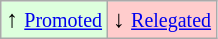<table class="wikitable" align="center">
<tr>
<td bgcolor="#ddffdd">↑ <small><a href='#'>Promoted</a></small></td>
<td bgcolor="#ffcccc">↓ <small><a href='#'>Relegated</a></small></td>
</tr>
</table>
